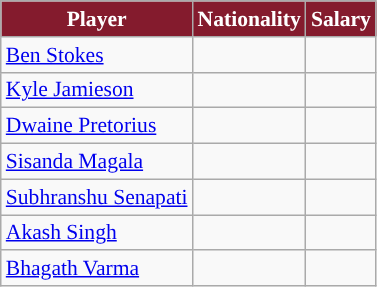<table class="wikitable" style="font-size:90%;">
<tr>
<th style="background: #841B2D;color:white">Player</th>
<th style="background: #841B2D;color:white">Nationality</th>
<th style="background: #841B2D;color:white">Salary</th>
</tr>
<tr>
<td><a href='#'>Ben Stokes</a></td>
<td></td>
<td></td>
</tr>
<tr>
<td><a href='#'>Kyle Jamieson</a></td>
<td></td>
<td></td>
</tr>
<tr>
<td><a href='#'>Dwaine Pretorius</a></td>
<td></td>
<td></td>
</tr>
<tr>
<td><a href='#'>Sisanda Magala</a></td>
<td></td>
<td></td>
</tr>
<tr>
<td><a href='#'>Subhranshu Senapati</a></td>
<td></td>
<td></td>
</tr>
<tr>
<td><a href='#'>Akash Singh</a></td>
<td></td>
<td></td>
</tr>
<tr>
<td><a href='#'>Bhagath Varma</a></td>
<td></td>
<td></td>
</tr>
</table>
